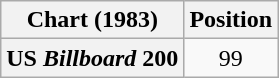<table class="wikitable plainrowheaders" style="text-align:center;">
<tr>
<th scope="col">Chart (1983)</th>
<th scope="col">Position</th>
</tr>
<tr>
<th scope="row">US <em>Billboard</em> 200</th>
<td>99</td>
</tr>
</table>
